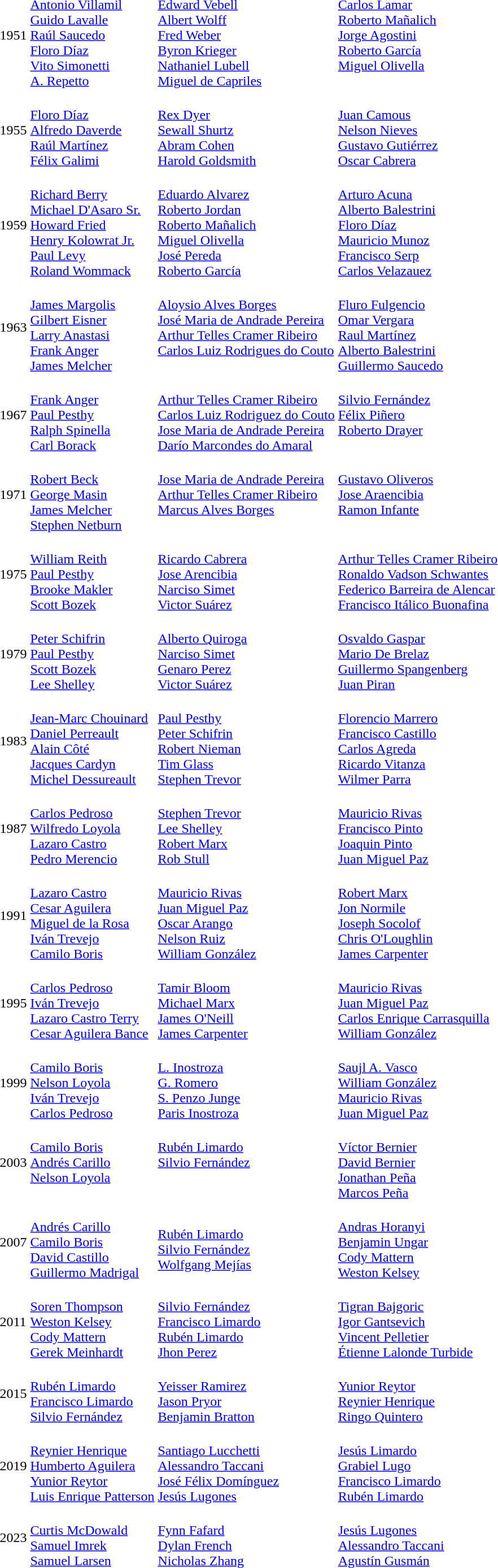<table>
<tr>
<td>1951</td>
<td><br><a href='#'>Antonio Villamil</a><br><a href='#'>Guido Lavalle</a><br><a href='#'>Raúl Saucedo</a><br><a href='#'>Floro Díaz</a><br><a href='#'>Vito Simonetti</a><br><a href='#'>A. Repetto</a></td>
<td><br><a href='#'>Edward Vebell</a><br><a href='#'>Albert Wolff</a><br><a href='#'>Fred Weber</a><br><a href='#'>Byron Krieger</a><br><a href='#'>Nathaniel Lubell</a><br><a href='#'>Miguel de Capriles</a></td>
<td valign=top><br><a href='#'>Carlos Lamar</a><br><a href='#'>Roberto Mañalich</a><br><a href='#'>Jorge Agostini</a><br><a href='#'>Roberto García</a><br><a href='#'>Miguel Olivella</a></td>
</tr>
<tr>
<td>1955</td>
<td><br><a href='#'>Floro Díaz</a><br><a href='#'>Alfredo Daverde</a><br><a href='#'>Raúl Martínez</a><br><a href='#'>Félix Galimi</a></td>
<td><br><a href='#'>Rex Dyer</a><br><a href='#'>Sewall Shurtz</a><br><a href='#'>Abram Cohen</a><br><a href='#'>Harold Goldsmith</a></td>
<td><br><a href='#'>Juan Camous</a><br><a href='#'>Nelson Nieves</a><br><a href='#'>Gustavo Gutiérrez</a><br><a href='#'>Oscar Cabrera</a></td>
</tr>
<tr>
<td>1959</td>
<td><br><a href='#'>Richard Berry</a><br><a href='#'>Michael D'Asaro Sr.</a><br><a href='#'>Howard Fried</a><br><a href='#'>Henry Kolowrat Jr.</a><br><a href='#'>Paul Levy</a><br><a href='#'>Roland Wommack</a></td>
<td><br><a href='#'>Eduardo Alvarez</a><br><a href='#'>Roberto Jordan</a><br><a href='#'>Roberto Mañalich</a><br><a href='#'>Miguel Olivella</a><br><a href='#'>José Pereda</a><br><a href='#'>Roberto García</a></td>
<td><br><a href='#'>Arturo Acuna</a><br><a href='#'>Alberto Balestrini</a><br><a href='#'>Floro Díaz</a><br><a href='#'>Mauricio Munoz</a><br><a href='#'>Francisco Serp</a><br><a href='#'>Carlos Velazauez</a></td>
</tr>
<tr>
<td>1963</td>
<td><br><a href='#'>James Margolis</a><br><a href='#'>Gilbert Eisner</a><br><a href='#'>Larry Anastasi</a><br><a href='#'>Frank Anger</a><br><a href='#'>James Melcher</a></td>
<td valign=top><br><a href='#'>Aloysio Alves Borges</a><br><a href='#'>José Maria de Andrade Pereira</a><br><a href='#'>Arthur Telles Cramer Ribeiro</a><br><a href='#'>Carlos Luiz Rodrigues do Couto</a></td>
<td><br><a href='#'>Fluro Fulgencio</a><br><a href='#'>Omar Vergara</a><br><a href='#'>Raul Martínez</a><br><a href='#'>Alberto Balestrini</a><br><a href='#'>Guillermo Saucedo</a></td>
</tr>
<tr>
<td>1967</td>
<td><br><a href='#'>Frank Anger</a><br><a href='#'>Paul Pesthy</a><br><a href='#'>Ralph Spinella</a><br><a href='#'>Carl Borack</a></td>
<td><br><a href='#'>Arthur Telles Cramer Ribeiro</a><br><a href='#'>Carlos Luiz Rodriguez do Couto</a><br><a href='#'>Jose Maria de Andrade Pereira</a><br><a href='#'>Darío Marcondes do  Amaral</a></td>
<td valign=top><br><a href='#'>Silvio Fernández</a><br><a href='#'>Félix Piñero</a><br><a href='#'>Roberto Drayer</a></td>
</tr>
<tr>
<td>1971</td>
<td><br><a href='#'>Robert Beck</a><br><a href='#'>George Masin</a><br><a href='#'>James Melcher</a><br><a href='#'>Stephen Netburn</a></td>
<td valign=top><br><a href='#'>Jose Maria de Andrade Pereira</a><br><a href='#'>Arthur Telles Cramer Ribeiro</a><br><a href='#'>Marcus Alves Borges</a></td>
<td valign=top><br><a href='#'>Gustavo Oliveros</a><br><a href='#'>Jose Araencibia</a><br><a href='#'>Ramon Infante</a></td>
</tr>
<tr>
<td>1975</td>
<td><br><a href='#'>William Reith</a><br><a href='#'>Paul Pesthy</a><br><a href='#'>Brooke Makler</a><br><a href='#'>Scott Bozek</a></td>
<td><br><a href='#'>Ricardo Cabrera</a><br><a href='#'>Jose Arencibia</a><br><a href='#'>Narciso Simet</a><br><a href='#'>Victor Suárez</a></td>
<td><br><a href='#'>Arthur Telles Cramer Ribeiro</a><br><a href='#'>Ronaldo Vadson Schwantes</a><br><a href='#'>Federico Barreira de Alencar</a><br><a href='#'>Francisco Itálico Buonafina</a></td>
</tr>
<tr>
<td>1979</td>
<td><br><a href='#'>Peter Schifrin</a><br><a href='#'>Paul Pesthy</a><br><a href='#'>Scott Bozek</a><br><a href='#'>Lee Shelley</a></td>
<td><br><a href='#'>Alberto Quiroga</a><br><a href='#'>Narciso Simet</a><br><a href='#'>Genaro Perez</a><br><a href='#'>Victor Suárez</a></td>
<td><br><a href='#'>Osvaldo Gaspar</a><br><a href='#'>Mario De Brelaz</a><br><a href='#'>Guillermo Spangenberg</a><br><a href='#'>Juan Piran</a></td>
</tr>
<tr>
<td>1983</td>
<td><br><a href='#'>Jean-Marc Chouinard</a><br><a href='#'>Daniel Perreault</a><br><a href='#'>Alain Côté</a><br><a href='#'>Jacques Cardyn</a><br><a href='#'>Michel Dessureault</a></td>
<td><br><a href='#'>Paul Pesthy</a><br><a href='#'>Peter Schifrin</a><br><a href='#'>Robert Nieman</a><br><a href='#'>Tim Glass</a><br><a href='#'>Stephen Trevor</a></td>
<td><br><a href='#'>Florencio Marrero</a><br><a href='#'>Francisco Castillo</a><br><a href='#'>Carlos Agreda</a><br><a href='#'>Ricardo Vitanza</a><br><a href='#'>Wilmer Parra</a></td>
</tr>
<tr>
<td>1987</td>
<td><br><a href='#'>Carlos Pedroso</a><br><a href='#'>Wilfredo Loyola</a><br><a href='#'>Lazaro Castro</a><br><a href='#'>Pedro Merencio</a></td>
<td><br><a href='#'>Stephen Trevor</a><br><a href='#'>Lee Shelley</a><br><a href='#'>Robert Marx</a><br><a href='#'>Rob Stull</a></td>
<td><br><a href='#'>Mauricio Rivas</a><br><a href='#'>Francisco Pinto</a><br><a href='#'>Joaquin Pinto</a><br><a href='#'>Juan Miguel Paz</a></td>
</tr>
<tr>
<td>1991</td>
<td><br><a href='#'>Lazaro Castro</a><br><a href='#'>Cesar Aguilera</a><br><a href='#'>Miguel de la Rosa</a><br><a href='#'>Iván Trevejo</a><br><a href='#'>Camilo Boris</a></td>
<td><br><a href='#'>Mauricio Rivas</a><br><a href='#'>Juan Miguel Paz</a><br><a href='#'>Oscar Arango</a><br><a href='#'>Nelson Ruiz</a><br><a href='#'>William González</a></td>
<td><br><a href='#'>Robert Marx</a><br><a href='#'>Jon Normile</a><br><a href='#'>Joseph Socolof</a><br><a href='#'>Chris O'Loughlin</a><br><a href='#'>James Carpenter</a></td>
</tr>
<tr>
<td>1995</td>
<td><br><a href='#'>Carlos Pedroso</a><br><a href='#'>Iván Trevejo</a><br><a href='#'>Lazaro Castro Terry</a><br><a href='#'>Cesar Aguilera Bance</a></td>
<td><br><a href='#'>Tamir Bloom</a><br><a href='#'>Michael Marx</a><br><a href='#'>James O'Neill</a><br><a href='#'>James Carpenter</a></td>
<td><br><a href='#'>Mauricio Rivas</a><br><a href='#'>Juan Miguel Paz</a><br><a href='#'>Carlos Enrique Carrasquilla</a><br><a href='#'>William González</a></td>
</tr>
<tr>
<td>1999</td>
<td><br><a href='#'>Camilo Boris</a><br><a href='#'>Nelson Loyola</a><br><a href='#'>Iván Trevejo</a><br><a href='#'>Carlos Pedroso</a></td>
<td><br><a href='#'>L. Inostroza</a><br><a href='#'>G. Romero</a><br><a href='#'>S. Penzo Junge</a><br><a href='#'>Paris Inostroza</a></td>
<td><br><a href='#'>Saujl A. Vasco</a><br><a href='#'>William González</a><br><a href='#'>Mauricio Rivas</a><br><a href='#'>Juan Miguel Paz</a></td>
</tr>
<tr>
<td>2003</td>
<td valign=top><br><a href='#'>Camilo Boris</a><br><a href='#'>Andrés Carillo</a><br><a href='#'>Nelson Loyola</a></td>
<td valign=top><br><a href='#'>Rubén Limardo</a><br><a href='#'>Silvio Fernández</a></td>
<td><br><a href='#'>Víctor Bernier</a><br><a href='#'>David Bernier</a><br><a href='#'>Jonathan Peña</a><br><a href='#'>Marcos Peña</a></td>
</tr>
<tr>
<td>2007</td>
<td><br><a href='#'>Andrés Carillo</a><br><a href='#'>Camilo Boris</a><br><a href='#'>David Castillo</a><br><a href='#'>Guillermo Madrigal</a></td>
<td><br><a href='#'>Rubén Limardo</a><br><a href='#'>Silvio Fernández</a><br><a href='#'>Wolfgang Mejías</a></td>
<td><br><a href='#'>Andras Horanyi</a><br><a href='#'>Benjamin Ungar</a><br><a href='#'>Cody Mattern</a><br><a href='#'>Weston Kelsey</a></td>
</tr>
<tr>
<td>2011<br></td>
<td><br><a href='#'>Soren Thompson</a><br><a href='#'>Weston Kelsey</a><br><a href='#'>Cody Mattern</a><br><a href='#'>Gerek Meinhardt</a></td>
<td><br><a href='#'>Silvio Fernández</a><br><a href='#'>Francisco Limardo</a><br><a href='#'>Rubén Limardo</a><br><a href='#'>Jhon Perez</a></td>
<td><br><a href='#'>Tigran Bajgoric</a><br><a href='#'>Igor Gantsevich</a><br><a href='#'>Vincent Pelletier</a><br><a href='#'>Étienne Lalonde Turbide</a></td>
</tr>
<tr>
<td>2015<br></td>
<td><br><a href='#'>Rubén Limardo</a><br><a href='#'>Francisco Limardo</a><br><a href='#'>Silvio Fernández</a></td>
<td><br><a href='#'>Yeisser Ramirez</a><br><a href='#'>Jason Pryor</a><br><a href='#'>Benjamin Bratton</a></td>
<td><br><a href='#'>Yunior Reytor</a><br><a href='#'>Reynier Henrique</a><br><a href='#'>Ringo Quintero</a></td>
</tr>
<tr>
<td>2019<br></td>
<td><br><a href='#'>Reynier Henrique</a><br><a href='#'>Humberto Aguilera</a><br><a href='#'>Yunior Reytor</a><br><a href='#'>Luis Enrique Patterson</a></td>
<td><br><a href='#'>Santiago Lucchetti</a><br><a href='#'>Alessandro Taccani</a><br><a href='#'>José Félix Domínguez</a><br><a href='#'>Jesús Lugones</a></td>
<td><br><a href='#'>Jesús Limardo</a><br><a href='#'>Grabiel Lugo</a><br><a href='#'>Francisco Limardo</a><br><a href='#'>Rubén Limardo</a></td>
</tr>
<tr>
<td>2023<br></td>
<td><br><a href='#'>Curtis McDowald</a><br><a href='#'>Samuel Imrek</a><br><a href='#'>Samuel Larsen</a></td>
<td><br><a href='#'>Fynn Fafard</a><br><a href='#'>Dylan French</a><br><a href='#'>Nicholas Zhang</a></td>
<td><br><a href='#'>Jesús Lugones</a><br><a href='#'>Alessandro Taccani</a><br><a href='#'>Agustín Gusmán</a></td>
</tr>
</table>
